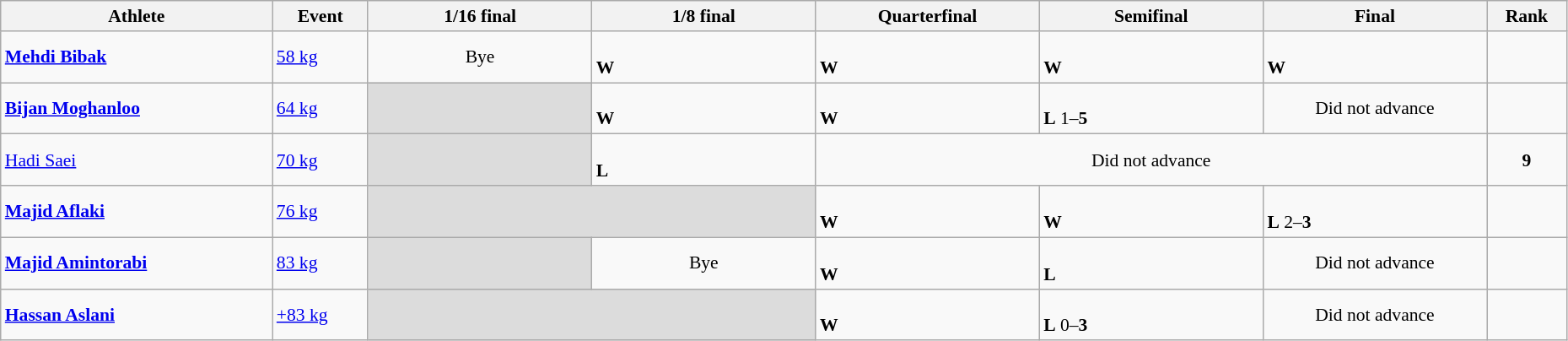<table class="wikitable" width="98%" style="text-align:left; font-size:90%">
<tr>
<th width="17%">Athlete</th>
<th width="6%">Event</th>
<th width="14%">1/16 final</th>
<th width="14%">1/8 final</th>
<th width="14%">Quarterfinal</th>
<th width="14%">Semifinal</th>
<th width="14%">Final</th>
<th width="5%">Rank</th>
</tr>
<tr>
<td><strong><a href='#'>Mehdi Bibak</a></strong></td>
<td><a href='#'>58 kg</a></td>
<td align="center">Bye</td>
<td><br><strong>W</strong></td>
<td><br><strong>W</strong></td>
<td><br><strong>W</strong></td>
<td><br><strong>W</strong></td>
<td align=center></td>
</tr>
<tr>
<td><strong><a href='#'>Bijan Moghanloo</a></strong></td>
<td><a href='#'>64 kg</a></td>
<td bgcolor=#DCDCDC></td>
<td><br><strong>W</strong></td>
<td><br><strong>W</strong></td>
<td><br><strong>L</strong> 1–<strong>5</strong></td>
<td align=center>Did not advance</td>
<td align=center></td>
</tr>
<tr>
<td><a href='#'>Hadi Saei</a></td>
<td><a href='#'>70 kg</a></td>
<td bgcolor=#DCDCDC></td>
<td><br><strong>L</strong></td>
<td colspan=3 align=center>Did not advance</td>
<td align=center><strong>9</strong></td>
</tr>
<tr>
<td><strong><a href='#'>Majid Aflaki</a></strong></td>
<td><a href='#'>76 kg</a></td>
<td colspan=2 bgcolor=#DCDCDC></td>
<td><br><strong>W</strong></td>
<td><br><strong>W</strong></td>
<td><br><strong>L</strong> 2–<strong>3</strong></td>
<td align=center></td>
</tr>
<tr>
<td><strong><a href='#'>Majid Amintorabi</a></strong></td>
<td><a href='#'>83 kg</a></td>
<td bgcolor=#DCDCDC></td>
<td align="center">Bye</td>
<td><br><strong>W</strong></td>
<td><br><strong>L</strong></td>
<td align=center>Did not advance</td>
<td align=center></td>
</tr>
<tr>
<td><strong><a href='#'>Hassan Aslani</a></strong></td>
<td><a href='#'>+83 kg</a></td>
<td colspan=2 bgcolor=#DCDCDC></td>
<td><br><strong>W</strong></td>
<td><br><strong>L</strong> 0–<strong>3</strong></td>
<td align=center>Did not advance</td>
<td align=center></td>
</tr>
</table>
